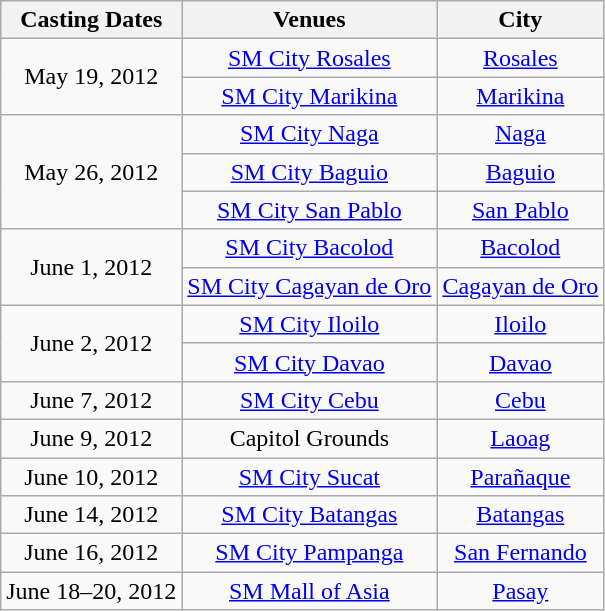<table class="wikitable" style="text-align: center;">
<tr>
<th>Casting Dates</th>
<th>Venues</th>
<th>City</th>
</tr>
<tr>
<td rowspan=2>May 19, 2012</td>
<td><a href='#'>SM City Rosales</a></td>
<td><a href='#'>Rosales</a></td>
</tr>
<tr>
<td><a href='#'>SM City Marikina</a></td>
<td><a href='#'>Marikina</a></td>
</tr>
<tr>
<td rowspan=3>May 26, 2012</td>
<td><a href='#'>SM City Naga</a></td>
<td><a href='#'>Naga</a></td>
</tr>
<tr>
<td><a href='#'>SM City Baguio</a></td>
<td><a href='#'>Baguio</a></td>
</tr>
<tr>
<td><a href='#'>SM City San Pablo</a></td>
<td><a href='#'>San Pablo</a></td>
</tr>
<tr>
<td rowspan=2>June 1, 2012</td>
<td><a href='#'>SM City Bacolod</a></td>
<td><a href='#'>Bacolod</a></td>
</tr>
<tr>
<td><a href='#'>SM City Cagayan de Oro</a></td>
<td><a href='#'>Cagayan de Oro</a></td>
</tr>
<tr>
<td rowspan=2>June 2, 2012</td>
<td><a href='#'>SM City Iloilo</a></td>
<td><a href='#'>Iloilo</a></td>
</tr>
<tr>
<td><a href='#'>SM City Davao</a></td>
<td><a href='#'>Davao</a></td>
</tr>
<tr>
<td>June 7, 2012</td>
<td><a href='#'>SM City Cebu</a></td>
<td><a href='#'>Cebu</a></td>
</tr>
<tr>
<td>June 9, 2012</td>
<td>Capitol Grounds</td>
<td><a href='#'>Laoag</a></td>
</tr>
<tr>
<td>June 10, 2012</td>
<td><a href='#'>SM City Sucat</a></td>
<td><a href='#'>Parañaque</a></td>
</tr>
<tr>
<td>June 14, 2012</td>
<td><a href='#'>SM City Batangas</a></td>
<td><a href='#'>Batangas</a></td>
</tr>
<tr>
<td>June 16, 2012</td>
<td><a href='#'>SM City Pampanga</a></td>
<td><a href='#'>San Fernando</a></td>
</tr>
<tr>
<td>June 18–20, 2012</td>
<td><a href='#'>SM Mall of Asia</a></td>
<td><a href='#'>Pasay</a></td>
</tr>
</table>
